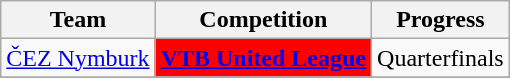<table class="wikitable sortable">
<tr>
<th>Team</th>
<th>Competition</th>
<th>Progress</th>
</tr>
<tr>
<td><a href='#'>ČEZ Nymburk</a></td>
<td rowspan="1" style="background-color:red;color:white;text-align:center"><strong><span><a href='#'>VTB United League</a></span></strong></td>
<td>Quarterfinals</td>
</tr>
<tr>
</tr>
</table>
